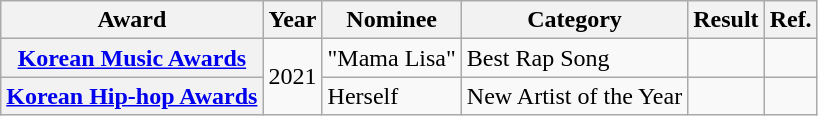<table class="wikitable plainrowheaders">
<tr>
<th>Award</th>
<th>Year</th>
<th>Nominee</th>
<th>Category</th>
<th>Result</th>
<th>Ref.</th>
</tr>
<tr>
<th scope="row"><a href='#'>Korean Music Awards</a></th>
<td rowspan="2">2021</td>
<td>"Mama Lisa"</td>
<td>Best Rap Song</td>
<td></td>
<td></td>
</tr>
<tr>
<th scope="row"><a href='#'>Korean Hip-hop Awards</a></th>
<td>Herself</td>
<td>New Artist of the Year</td>
<td></td>
<td></td>
</tr>
</table>
